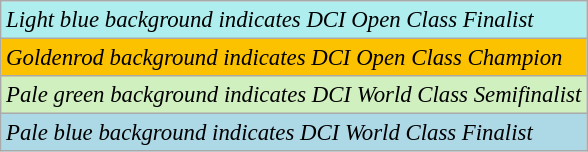<table class="wikitable" style="font-size:95%;">
<tr>
<td style="background-color:#AFEEEE"><em>Light blue background indicates DCI Open Class Finalist</em></td>
</tr>
<tr>
<td style="background-color:#fcc200"><em>Goldenrod background indicates DCI Open Class Champion</em></td>
</tr>
<tr>
<td style="background-color:#d0f0c0"><em>Pale green background indicates DCI World Class Semifinalist</em></td>
</tr>
<tr>
<td style="background-color:#add8e6"><em>Pale blue background indicates DCI World Class Finalist</em></td>
</tr>
</table>
